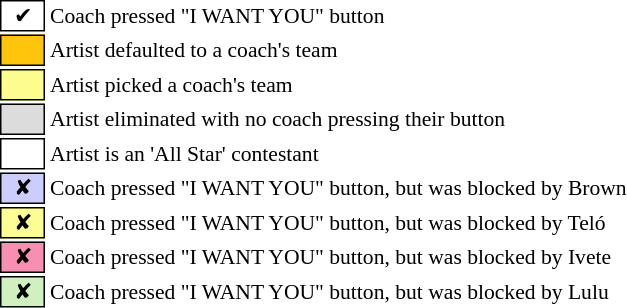<table class="toccolours" style="font-size: 90%; white-space: nowrap;">
<tr>
<td style="background:#ffffff; border:1px solid black;">  ✔  </td>
<td>Coach pressed "I WANT YOU" button</td>
</tr>
<tr>
<td style="background:#ffc40c; border:1px solid black;">      </td>
<td>Artist defaulted to a coach's team</td>
</tr>
<tr>
<td style="background:#fdfc8f; border:1px solid black;">      </td>
<td style="padding-right: 8px">Artist picked a coach's team</td>
</tr>
<tr>
<td style="background:#dcdcdc; border:1px solid black;">      </td>
<td>Artist eliminated with no coach pressing their button</td>
</tr>
<tr>
<td style="background:#ffffff; border:1px solid black;">    </td>
<td>Artist is an 'All Star' contestant</td>
</tr>
<tr>
<td style="background:#ccccff; border:1px solid black;">  ✘  </td>
<td>Coach pressed "I WANT YOU" button, but was blocked by Brown</td>
</tr>
<tr>
<td style="background:#FDFD96; border:1px solid black;">  ✘  </td>
<td>Coach pressed "I WANT YOU" button, but was blocked by Teló</td>
</tr>
<tr>
<td style="background:#f78fb2; border:1px solid black;">  ✘  </td>
<td>Coach pressed "I WANT YOU" button, but was blocked by Ivete</td>
</tr>
<tr>
<td style="background:#d0f0c0; border:1px solid black;">  ✘  </td>
<td>Coach pressed "I WANT YOU" button, but was blocked by Lulu</td>
</tr>
<tr>
</tr>
</table>
